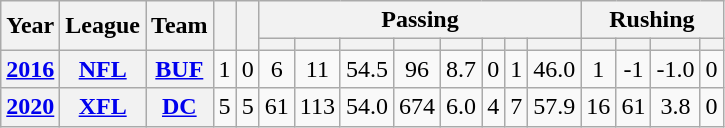<table class="wikitable" style="text-align:center">
<tr>
<th rowspan=2>Year</th>
<th rowspan="2">League</th>
<th rowspan="2">Team</th>
<th rowspan=2></th>
<th rowspan=2></th>
<th colspan=8>Passing</th>
<th colspan=4>Rushing</th>
</tr>
<tr>
<th></th>
<th></th>
<th></th>
<th></th>
<th></th>
<th></th>
<th></th>
<th></th>
<th></th>
<th></th>
<th></th>
<th></th>
</tr>
<tr>
<th><a href='#'>2016</a></th>
<th><a href='#'>NFL</a></th>
<th><a href='#'>BUF</a></th>
<td>1</td>
<td>0</td>
<td>6</td>
<td>11</td>
<td>54.5</td>
<td>96</td>
<td>8.7</td>
<td>0</td>
<td>1</td>
<td>46.0</td>
<td>1</td>
<td>-1</td>
<td>-1.0</td>
<td>0</td>
</tr>
<tr>
<th><a href='#'>2020</a></th>
<th><a href='#'>XFL</a></th>
<th><a href='#'>DC</a></th>
<td>5</td>
<td>5</td>
<td>61</td>
<td>113</td>
<td>54.0</td>
<td>674</td>
<td>6.0</td>
<td>4</td>
<td>7</td>
<td>57.9</td>
<td>16</td>
<td>61</td>
<td>3.8</td>
<td>0</td>
</tr>
</table>
